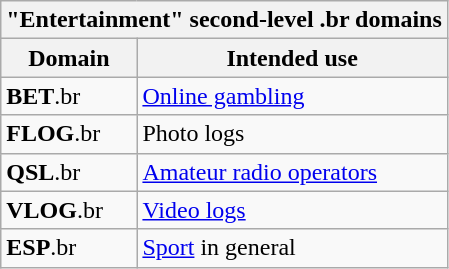<table class="wikitable mw-collapsible" border="1">
<tr>
<th colspan="2">"Entertainment" second-level .br domains</th>
</tr>
<tr>
<th>Domain</th>
<th>Intended use</th>
</tr>
<tr>
<td><strong>BET</strong>.br</td>
<td><a href='#'>Online gambling</a></td>
</tr>
<tr>
<td><strong>FLOG</strong>.br</td>
<td>Photo logs</td>
</tr>
<tr>
<td><strong>QSL</strong>.br</td>
<td><a href='#'>Amateur radio operators</a></td>
</tr>
<tr>
<td><strong>VLOG</strong>.br</td>
<td><a href='#'>Video logs</a></td>
</tr>
<tr>
<td><strong>ESP</strong>.br</td>
<td><a href='#'>Sport</a> in general</td>
</tr>
</table>
